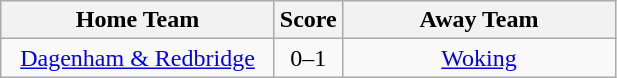<table class="wikitable" style="text-align:center;">
<tr>
<th width=175>Home Team</th>
<th width=20>Score</th>
<th width=175>Away Team</th>
</tr>
<tr>
<td><a href='#'>Dagenham & Redbridge</a></td>
<td>0–1</td>
<td><a href='#'>Woking</a></td>
</tr>
</table>
